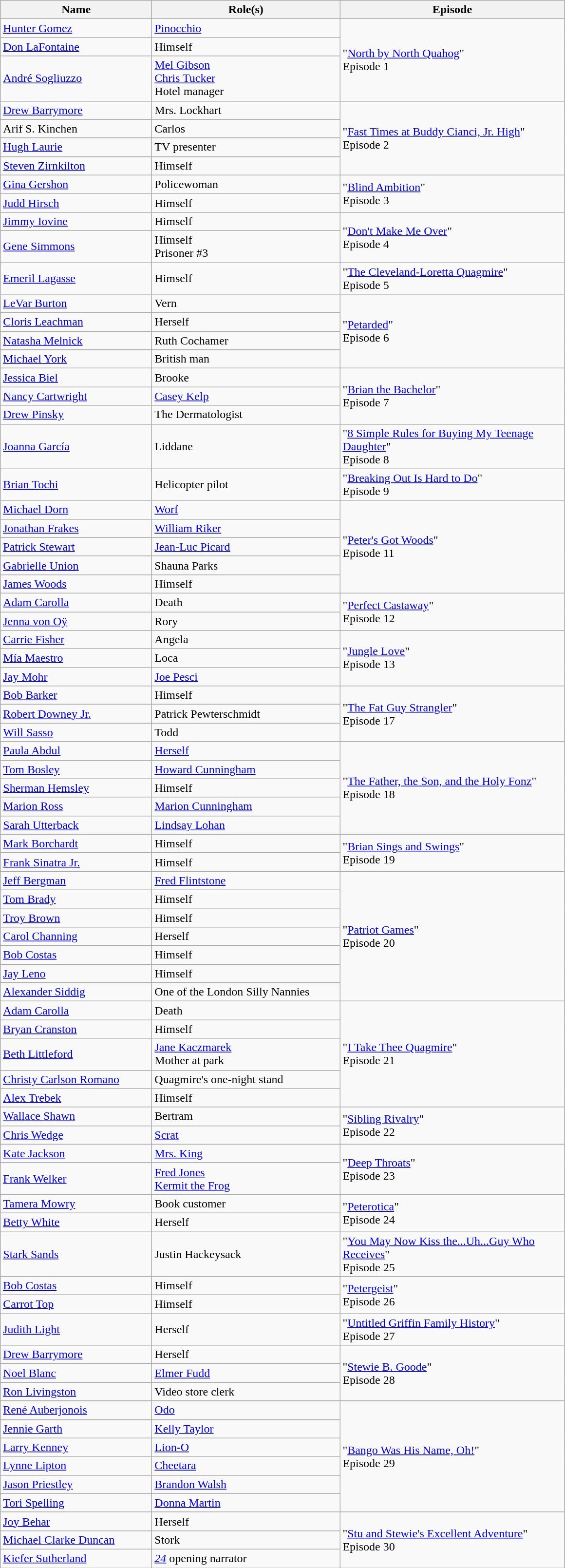<table class="wikitable">
<tr>
<th scope="col" style="width: 200px;">Name</th>
<th scope="col" style="width: 250px;">Role(s)</th>
<th scope="col" style="width: 300px;">Episode</th>
</tr>
<tr>
<td><a href='#'>Hunter Gomez</a></td>
<td><a href='#'>Pinocchio</a></td>
<td rowspan="3">"<a href='#'>North by North Quahog</a>"<br>Episode 1</td>
</tr>
<tr>
<td><a href='#'>Don LaFontaine</a></td>
<td>Himself</td>
</tr>
<tr>
<td><a href='#'>André Sogliuzzo</a></td>
<td><a href='#'>Mel Gibson</a><br><a href='#'>Chris Tucker</a><br>Hotel manager</td>
</tr>
<tr>
<td><a href='#'>Drew Barrymore</a></td>
<td>Mrs. Lockhart</td>
<td rowspan="4">"<a href='#'>Fast Times at Buddy Cianci, Jr. High</a>"<br>Episode 2</td>
</tr>
<tr>
<td>Arif S. Kinchen</td>
<td>Carlos</td>
</tr>
<tr>
<td><a href='#'>Hugh Laurie</a></td>
<td>TV presenter</td>
</tr>
<tr>
<td><a href='#'>Steven Zirnkilton</a></td>
<td>Himself</td>
</tr>
<tr>
<td><a href='#'>Gina Gershon</a></td>
<td>Policewoman</td>
<td rowspan="2">"<a href='#'>Blind Ambition</a>"<br>Episode 3</td>
</tr>
<tr>
<td><a href='#'>Judd Hirsch</a></td>
<td>Himself</td>
</tr>
<tr>
<td><a href='#'>Jimmy Iovine</a></td>
<td>Himself</td>
<td rowspan="2">"<a href='#'>Don't Make Me Over</a>"<br>Episode 4</td>
</tr>
<tr>
<td><a href='#'>Gene Simmons</a></td>
<td>Himself<br>Prisoner #3</td>
</tr>
<tr>
<td><a href='#'>Emeril Lagasse</a></td>
<td>Himself</td>
<td rowspan="1">"<a href='#'>The Cleveland-Loretta Quagmire</a>"<br>Episode 5</td>
</tr>
<tr>
<td><a href='#'>LeVar Burton</a></td>
<td>Vern</td>
<td rowspan="4">"<a href='#'>Petarded</a>"<br>Episode 6</td>
</tr>
<tr>
<td><a href='#'>Cloris Leachman</a></td>
<td>Herself</td>
</tr>
<tr>
<td><a href='#'>Natasha Melnick</a></td>
<td>Ruth Cochamer</td>
</tr>
<tr>
<td><a href='#'>Michael York</a></td>
<td>British man</td>
</tr>
<tr>
<td><a href='#'>Jessica Biel</a></td>
<td>Brooke</td>
<td rowspan="3">"<a href='#'>Brian the Bachelor</a>"<br>Episode 7</td>
</tr>
<tr>
<td><a href='#'>Nancy Cartwright</a></td>
<td><a href='#'>Casey Kelp</a></td>
</tr>
<tr>
<td><a href='#'>Drew Pinsky</a></td>
<td>The Dermatologist</td>
</tr>
<tr>
<td><a href='#'>Joanna García</a></td>
<td>Liddane</td>
<td>"<a href='#'>8 Simple Rules for Buying My Teenage Daughter</a>"<br>Episode 8</td>
</tr>
<tr>
<td><a href='#'>Brian Tochi</a></td>
<td>Helicopter pilot</td>
<td>"<a href='#'>Breaking Out Is Hard to Do</a>"<br>Episode 9</td>
</tr>
<tr>
<td><a href='#'>Michael Dorn</a></td>
<td><a href='#'>Worf</a></td>
<td rowspan="5">"<a href='#'>Peter's Got Woods</a>"<br>Episode 11</td>
</tr>
<tr>
<td><a href='#'>Jonathan Frakes</a></td>
<td><a href='#'>William Riker</a></td>
</tr>
<tr>
<td><a href='#'>Patrick Stewart</a></td>
<td><a href='#'>Jean-Luc Picard</a></td>
</tr>
<tr>
<td><a href='#'>Gabrielle Union</a></td>
<td>Shauna Parks</td>
</tr>
<tr>
<td><a href='#'>James Woods</a></td>
<td>Himself</td>
</tr>
<tr>
<td><a href='#'>Adam Carolla</a></td>
<td>Death</td>
<td rowspan="2">"<a href='#'>Perfect Castaway</a>"<br>Episode 12</td>
</tr>
<tr>
<td><a href='#'>Jenna von Oÿ</a></td>
<td>Rory</td>
</tr>
<tr>
<td><a href='#'>Carrie Fisher</a></td>
<td>Angela</td>
<td rowspan="3">"<a href='#'>Jungle Love</a>"<br>Episode 13</td>
</tr>
<tr>
<td><a href='#'>Mía Maestro</a></td>
<td>Loca</td>
</tr>
<tr>
<td><a href='#'>Jay Mohr</a></td>
<td><a href='#'>Joe Pesci</a></td>
</tr>
<tr>
<td><a href='#'>Bob Barker</a></td>
<td>Himself</td>
<td rowspan="3">"<a href='#'>The Fat Guy Strangler</a>"<br>Episode 17</td>
</tr>
<tr>
<td><a href='#'>Robert Downey Jr.</a></td>
<td>Patrick Pewterschmidt</td>
</tr>
<tr>
<td><a href='#'>Will Sasso</a></td>
<td>Todd</td>
</tr>
<tr>
<td><a href='#'>Paula Abdul</a></td>
<td><a href='#'>Herself</a></td>
<td rowspan="5">"<a href='#'>The Father, the Son, and the Holy Fonz</a>"<br>Episode 18</td>
</tr>
<tr>
<td><a href='#'>Tom Bosley</a></td>
<td><a href='#'>Howard Cunningham</a></td>
</tr>
<tr>
<td><a href='#'>Sherman Hemsley</a></td>
<td>Himself</td>
</tr>
<tr>
<td><a href='#'>Marion Ross</a></td>
<td><a href='#'>Marion Cunningham</a></td>
</tr>
<tr>
<td><a href='#'>Sarah Utterback</a></td>
<td><a href='#'>Lindsay Lohan</a></td>
</tr>
<tr>
<td><a href='#'>Mark Borchardt</a></td>
<td>Himself</td>
<td rowspan="2">"<a href='#'>Brian Sings and Swings</a>"<br>Episode 19</td>
</tr>
<tr>
<td><a href='#'>Frank Sinatra Jr.</a></td>
<td>Himself</td>
</tr>
<tr>
<td><a href='#'>Jeff Bergman</a></td>
<td><a href='#'>Fred Flintstone</a></td>
<td rowspan="7">"<a href='#'>Patriot Games</a>"<br>Episode 20</td>
</tr>
<tr>
<td><a href='#'>Tom Brady</a></td>
<td>Himself</td>
</tr>
<tr>
<td><a href='#'>Troy Brown</a></td>
<td>Himself</td>
</tr>
<tr>
<td><a href='#'>Carol Channing</a></td>
<td>Herself</td>
</tr>
<tr>
<td><a href='#'>Bob Costas</a></td>
<td>Himself</td>
</tr>
<tr>
<td><a href='#'>Jay Leno</a></td>
<td>Himself</td>
</tr>
<tr>
<td><a href='#'>Alexander Siddig</a></td>
<td>One of the London Silly Nannies</td>
</tr>
<tr>
<td><a href='#'>Adam Carolla</a></td>
<td>Death</td>
<td rowspan="5">"<a href='#'>I Take Thee Quagmire</a>"<br>Episode 21</td>
</tr>
<tr>
<td><a href='#'>Bryan Cranston</a></td>
<td>Himself</td>
</tr>
<tr>
<td><a href='#'>Beth Littleford</a></td>
<td><a href='#'>Jane Kaczmarek</a><br>Mother at park</td>
</tr>
<tr>
<td><a href='#'>Christy Carlson Romano</a></td>
<td>Quagmire's one-night stand</td>
</tr>
<tr>
<td><a href='#'>Alex Trebek</a></td>
<td>Himself</td>
</tr>
<tr>
<td><a href='#'>Wallace Shawn</a></td>
<td>Bertram</td>
<td rowspan="2">"<a href='#'>Sibling Rivalry</a>"<br>Episode 22</td>
</tr>
<tr>
<td><a href='#'>Chris Wedge</a></td>
<td><a href='#'>Scrat</a></td>
</tr>
<tr>
<td><a href='#'>Kate Jackson</a></td>
<td><a href='#'>Mrs. King</a></td>
<td rowspan="2">"<a href='#'>Deep Throats</a>"<br>Episode 23</td>
</tr>
<tr>
<td><a href='#'>Frank Welker</a></td>
<td><a href='#'>Fred Jones</a><br><a href='#'>Kermit the Frog</a></td>
</tr>
<tr>
<td><a href='#'>Tamera Mowry</a></td>
<td>Book customer</td>
<td rowspan="2">"<a href='#'>Peterotica</a>"<br>Episode 24</td>
</tr>
<tr>
<td><a href='#'>Betty White</a></td>
<td>Herself</td>
</tr>
<tr>
<td><a href='#'>Stark Sands</a></td>
<td>Justin Hackeysack</td>
<td>"<a href='#'>You May Now Kiss the...Uh...Guy Who Receives</a>"<br>Episode 25</td>
</tr>
<tr>
<td><a href='#'>Bob Costas</a></td>
<td>Himself</td>
<td rowspan="2">"<a href='#'>Petergeist</a>"<br>Episode 26</td>
</tr>
<tr>
<td><a href='#'>Carrot Top</a></td>
<td>Himself</td>
</tr>
<tr>
<td><a href='#'>Judith Light</a></td>
<td>Herself</td>
<td>"<a href='#'>Untitled Griffin Family History</a>"<br>Episode 27</td>
</tr>
<tr>
<td><a href='#'>Drew Barrymore</a></td>
<td>Herself</td>
<td rowspan="3">"<a href='#'>Stewie B. Goode</a>"<br>Episode 28</td>
</tr>
<tr>
<td><a href='#'>Noel Blanc</a></td>
<td><a href='#'>Elmer Fudd</a></td>
</tr>
<tr>
<td><a href='#'>Ron Livingston</a></td>
<td>Video store clerk</td>
</tr>
<tr>
<td><a href='#'>René Auberjonois</a></td>
<td><a href='#'>Odo</a></td>
<td rowspan="6">"<a href='#'>Bango Was His Name, Oh!</a>"<br>Episode 29</td>
</tr>
<tr>
<td><a href='#'>Jennie Garth</a></td>
<td><a href='#'>Kelly Taylor</a></td>
</tr>
<tr>
<td><a href='#'>Larry Kenney</a></td>
<td><a href='#'>Lion-O</a></td>
</tr>
<tr>
<td><a href='#'>Lynne Lipton</a></td>
<td><a href='#'>Cheetara</a></td>
</tr>
<tr>
<td><a href='#'>Jason Priestley</a></td>
<td><a href='#'>Brandon Walsh</a></td>
</tr>
<tr>
<td><a href='#'>Tori Spelling</a></td>
<td><a href='#'>Donna Martin</a></td>
</tr>
<tr>
<td><a href='#'>Joy Behar</a></td>
<td>Herself</td>
<td rowspan="3">"<a href='#'>Stu and Stewie's Excellent Adventure</a>"<br>Episode 30</td>
</tr>
<tr>
<td><a href='#'>Michael Clarke Duncan</a></td>
<td>Stork</td>
</tr>
<tr>
<td><a href='#'>Kiefer Sutherland</a></td>
<td><em><a href='#'>24</a></em> opening narrator</td>
</tr>
</table>
